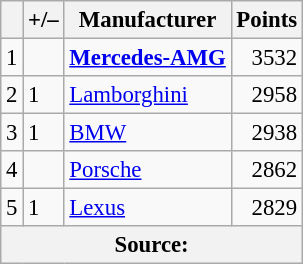<table class="wikitable" style="font-size: 95%;">
<tr>
<th scope="col"></th>
<th scope="col">+/–</th>
<th scope="col">Manufacturer</th>
<th scope="col">Points</th>
</tr>
<tr>
<td align=center>1</td>
<td align="left"></td>
<td><strong> <a href='#'>Mercedes-AMG</a></strong></td>
<td align=right>3532</td>
</tr>
<tr>
<td align=center>2</td>
<td align=left> 1</td>
<td> <a href='#'>Lamborghini</a></td>
<td align=right>2958</td>
</tr>
<tr>
<td align=center>3</td>
<td align="left"> 1</td>
<td> <a href='#'>BMW</a></td>
<td align=right>2938</td>
</tr>
<tr>
<td align=center>4</td>
<td align="left"></td>
<td> <a href='#'>Porsche</a></td>
<td align=right>2862</td>
</tr>
<tr>
<td align=center>5</td>
<td align=left> 1</td>
<td> <a href='#'>Lexus</a></td>
<td align=right>2829</td>
</tr>
<tr>
<th colspan=5>Source:</th>
</tr>
</table>
